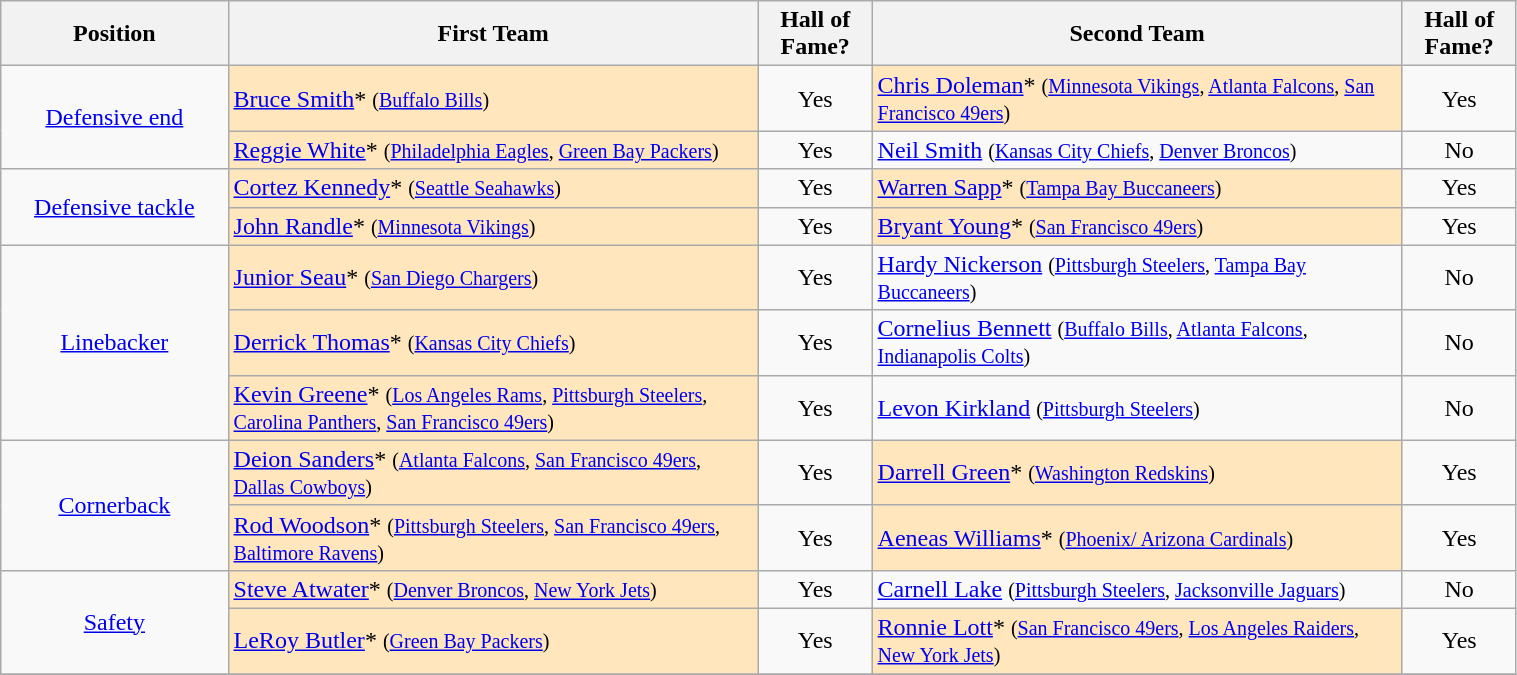<table class="wikitable" width=80%>
<tr>
<th style="width:15%;">Position</th>
<th style="width:35%;">First Team</th>
<th style="width:7.5%;">Hall of Fame?</th>
<th style="width:35%;">Second Team</th>
<th style="width:7.5%;">Hall of Fame?</th>
</tr>
<tr>
<td align=center rowspan="2"><a href='#'>Defensive end</a></td>
<td style="background-color:#FFE6BD"><a href='#'>Bruce Smith</a>* <small>(<a href='#'>Buffalo Bills</a>)</small></td>
<td align=center>Yes</td>
<td style="background-color:#FFE6BD"><a href='#'>Chris Doleman</a>* <small>(<a href='#'>Minnesota Vikings</a>, <a href='#'>Atlanta Falcons</a>, <a href='#'>San Francisco 49ers</a>)</small></td>
<td align=center>Yes</td>
</tr>
<tr>
<td style="background-color:#FFE6BD"><a href='#'>Reggie White</a>* <small>(<a href='#'>Philadelphia Eagles</a>, <a href='#'>Green Bay Packers</a>)</small></td>
<td align=center>Yes</td>
<td><a href='#'>Neil Smith</a> <small>(<a href='#'>Kansas City Chiefs</a>, <a href='#'>Denver Broncos</a>)</small></td>
<td align=center>No</td>
</tr>
<tr>
<td align=center rowspan="2"><a href='#'>Defensive tackle</a></td>
<td style="background-color:#FFE6BD"><a href='#'>Cortez Kennedy</a>* <small>(<a href='#'>Seattle Seahawks</a>)</small></td>
<td align=center>Yes</td>
<td style="background-color:#FFE6BD"><a href='#'>Warren Sapp</a>* <small>(<a href='#'>Tampa Bay Buccaneers</a>)</small></td>
<td align=center>Yes</td>
</tr>
<tr>
<td style="background-color:#FFE6BD"><a href='#'>John Randle</a>* <small>(<a href='#'>Minnesota Vikings</a>)</small></td>
<td align=center>Yes</td>
<td style="background-color:#FFE6BD"><a href='#'>Bryant Young</a>* <small>(<a href='#'>San Francisco 49ers</a>)</small></td>
<td align=center>Yes</td>
</tr>
<tr>
<td align=center rowspan="3"><a href='#'>Linebacker</a></td>
<td style="background-color:#FFE6BD"><a href='#'>Junior Seau</a>* <small>(<a href='#'>San Diego Chargers</a>)</small></td>
<td align=center>Yes</td>
<td><a href='#'>Hardy Nickerson</a> <small>(<a href='#'>Pittsburgh Steelers</a>, <a href='#'>Tampa Bay Buccaneers</a>)</small></td>
<td align=center>No</td>
</tr>
<tr>
<td style="background-color:#FFE6BD"><a href='#'>Derrick Thomas</a>* <small>(<a href='#'>Kansas City Chiefs</a>)</small></td>
<td align=center>Yes</td>
<td><a href='#'>Cornelius Bennett</a> <small>(<a href='#'>Buffalo Bills</a>, <a href='#'>Atlanta Falcons</a>, <a href='#'>Indianapolis Colts</a>)</small></td>
<td align=center>No</td>
</tr>
<tr>
<td style="background-color:#FFE6BD"><a href='#'>Kevin Greene</a>* <small>(<a href='#'>Los Angeles Rams</a>, <a href='#'>Pittsburgh Steelers</a>, <a href='#'>Carolina Panthers</a>, <a href='#'>San Francisco 49ers</a>)</small></td>
<td align=center>Yes</td>
<td><a href='#'>Levon Kirkland</a> <small>(<a href='#'>Pittsburgh Steelers</a>)</small></td>
<td align=center>No</td>
</tr>
<tr>
<td align=center rowspan="2"><a href='#'>Cornerback</a></td>
<td style="background-color:#FFE6BD"><a href='#'>Deion Sanders</a>* <small>(<a href='#'>Atlanta Falcons</a>, <a href='#'>San Francisco 49ers</a>, <a href='#'>Dallas Cowboys</a>)</small></td>
<td align=center>Yes</td>
<td style="background-color:#FFE6BD"><a href='#'>Darrell Green</a>* <small>(<a href='#'>Washington Redskins</a>)</small></td>
<td align=center>Yes</td>
</tr>
<tr>
<td style="background-color:#FFE6BD"><a href='#'>Rod Woodson</a>* <small>(<a href='#'>Pittsburgh Steelers</a>, <a href='#'>San Francisco 49ers</a>, <a href='#'>Baltimore Ravens</a>)</small></td>
<td align=center>Yes</td>
<td style="background-color:#FFE6BD"><a href='#'>Aeneas Williams</a>* <small>(<a href='#'>Phoenix/ Arizona Cardinals</a>)</small></td>
<td align=center>Yes</td>
</tr>
<tr>
<td align=center rowspan="2"><a href='#'>Safety</a></td>
<td style="background-color:#FFE6BD"><a href='#'>Steve Atwater</a>* <small>(<a href='#'>Denver Broncos</a>, <a href='#'>New York Jets</a>)</small></td>
<td align=center>Yes</td>
<td><a href='#'>Carnell Lake</a> <small>(<a href='#'>Pittsburgh Steelers</a>, <a href='#'>Jacksonville Jaguars</a>)</small></td>
<td align=center>No</td>
</tr>
<tr>
<td style="background-color:#FFE6BD"><a href='#'>LeRoy Butler</a>* <small>(<a href='#'>Green Bay Packers</a>)</small></td>
<td align=center>Yes</td>
<td style="background-color:#FFE6BD"><a href='#'>Ronnie Lott</a>* <small>(<a href='#'>San Francisco 49ers</a>, <a href='#'>Los Angeles Raiders</a>, <a href='#'>New York Jets</a>)</small></td>
<td align=center>Yes</td>
</tr>
<tr>
</tr>
</table>
